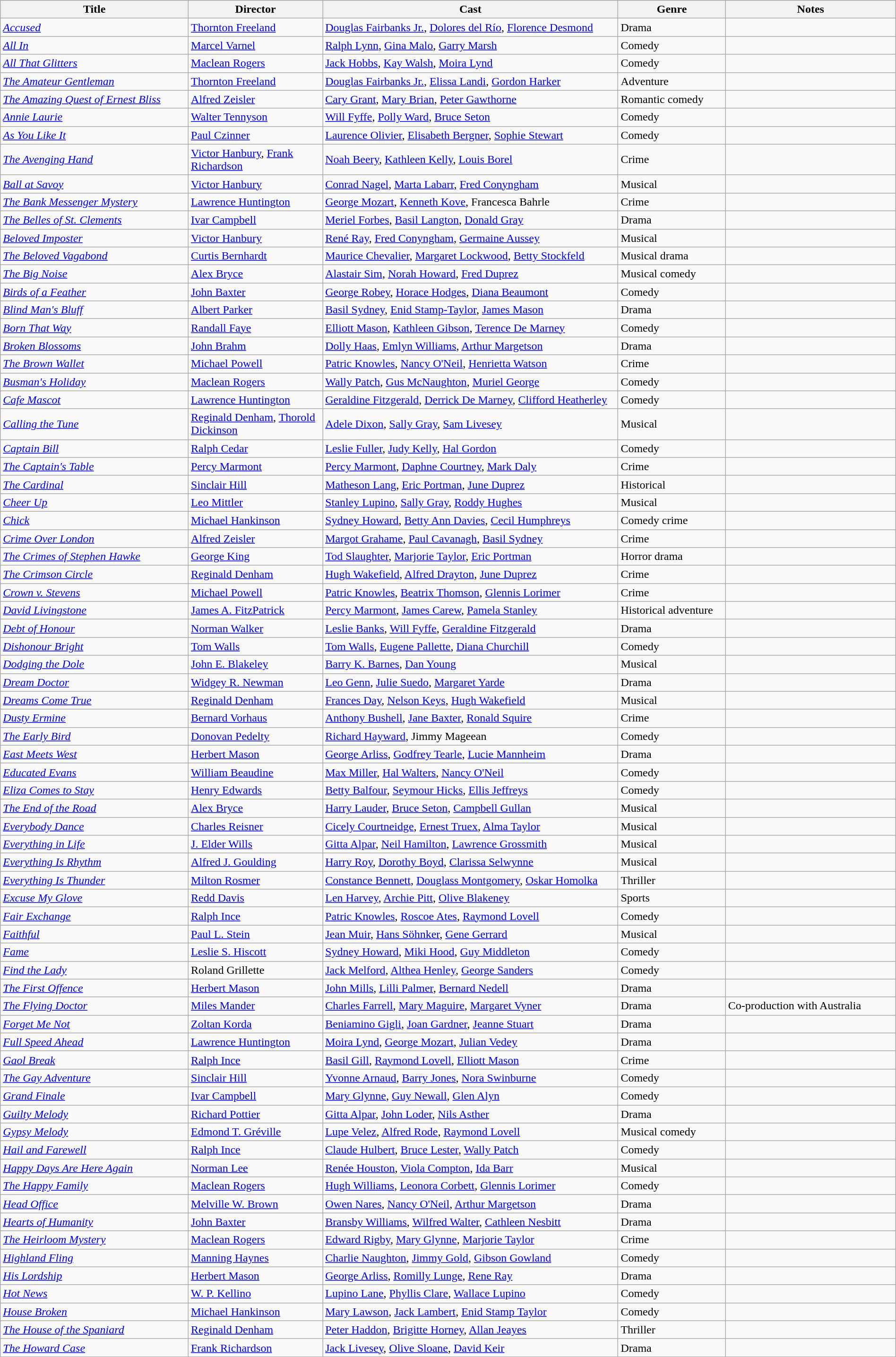<table class="wikitable" style="width:100%;">
<tr>
<th style="width:21%;">Title</th>
<th style="width:15%;">Director</th>
<th style="width:33%;">Cast</th>
<th style="width:12%;">Genre</th>
<th style="width:19%;">Notes</th>
</tr>
<tr>
<td><em><a href='#'>Accused</a></em></td>
<td><a href='#'>Thornton Freeland</a></td>
<td><a href='#'>Douglas Fairbanks Jr.</a>, <a href='#'>Dolores del Río</a>, <a href='#'>Florence Desmond</a></td>
<td>Drama</td>
<td></td>
</tr>
<tr>
<td><em><a href='#'>All In</a></em></td>
<td><a href='#'>Marcel Varnel</a></td>
<td><a href='#'>Ralph Lynn</a>, <a href='#'>Gina Malo</a>, <a href='#'>Garry Marsh</a></td>
<td>Comedy</td>
<td></td>
</tr>
<tr>
<td><em><a href='#'>All That Glitters</a></em></td>
<td><a href='#'>Maclean Rogers</a></td>
<td><a href='#'>Jack Hobbs</a>, <a href='#'>Kay Walsh</a>, <a href='#'>Moira Lynd</a></td>
<td>Comedy</td>
<td></td>
</tr>
<tr>
<td><em><a href='#'>The Amateur Gentleman</a></em></td>
<td><a href='#'>Thornton Freeland</a></td>
<td><a href='#'>Douglas Fairbanks Jr.</a>, <a href='#'>Elissa Landi</a>, <a href='#'>Gordon Harker</a></td>
<td>Adventure</td>
<td></td>
</tr>
<tr>
<td><em><a href='#'>The Amazing Quest of Ernest Bliss</a></em></td>
<td><a href='#'>Alfred Zeisler</a></td>
<td><a href='#'>Cary Grant</a>, <a href='#'>Mary Brian</a>, <a href='#'>Peter Gawthorne</a></td>
<td>Romantic comedy</td>
<td></td>
</tr>
<tr>
<td><em><a href='#'>Annie Laurie</a></em></td>
<td><a href='#'>Walter Tennyson</a></td>
<td><a href='#'>Will Fyffe</a>, <a href='#'>Polly Ward</a>, <a href='#'>Bruce Seton</a></td>
<td>Comedy</td>
<td></td>
</tr>
<tr>
<td><em><a href='#'>As You Like It</a></em></td>
<td><a href='#'>Paul Czinner</a></td>
<td><a href='#'>Laurence Olivier</a>, <a href='#'>Elisabeth Bergner</a>, <a href='#'>Sophie Stewart</a></td>
<td>Comedy</td>
<td></td>
</tr>
<tr>
<td><em><a href='#'>The Avenging Hand</a></em></td>
<td><a href='#'>Victor Hanbury</a>, <a href='#'>Frank Richardson</a></td>
<td><a href='#'>Noah Beery</a>, <a href='#'>Kathleen Kelly</a>, <a href='#'>Louis Borel</a></td>
<td>Crime</td>
<td></td>
</tr>
<tr>
<td><em><a href='#'>Ball at Savoy</a></em></td>
<td><a href='#'>Victor Hanbury</a></td>
<td><a href='#'>Conrad Nagel</a>, <a href='#'>Marta Labarr</a>, <a href='#'>Fred Conyngham</a></td>
<td>Musical</td>
<td></td>
</tr>
<tr>
<td><em><a href='#'>The Bank Messenger Mystery</a></em></td>
<td><a href='#'>Lawrence Huntington</a></td>
<td><a href='#'>George Mozart</a>, <a href='#'>Kenneth Kove</a>, Francesca Bahrle</td>
<td>Crime</td>
<td></td>
</tr>
<tr>
<td><em><a href='#'>The Belles of St. Clements</a></em></td>
<td><a href='#'>Ivar Campbell</a></td>
<td><a href='#'>Meriel Forbes</a>, <a href='#'>Basil Langton</a>, <a href='#'>Donald Gray</a></td>
<td>Drama</td>
<td></td>
</tr>
<tr>
<td><em><a href='#'>Beloved Imposter</a></em></td>
<td><a href='#'>Victor Hanbury</a></td>
<td><a href='#'>René Ray</a>, <a href='#'>Fred Conyngham</a>, <a href='#'>Germaine Aussey</a></td>
<td>Musical</td>
<td></td>
</tr>
<tr>
<td><em><a href='#'>The Beloved Vagabond</a></em></td>
<td><a href='#'>Curtis Bernhardt</a></td>
<td><a href='#'>Maurice Chevalier</a>, <a href='#'>Margaret Lockwood</a>, <a href='#'>Betty Stockfeld</a></td>
<td>Musical drama</td>
<td></td>
</tr>
<tr>
<td><em><a href='#'>The Big Noise</a></em></td>
<td><a href='#'>Alex Bryce</a></td>
<td><a href='#'>Alastair Sim</a>, <a href='#'>Norah Howard</a>, <a href='#'>Fred Duprez</a></td>
<td>Musical comedy</td>
<td></td>
</tr>
<tr>
<td><em><a href='#'>Birds of a Feather</a></em></td>
<td><a href='#'>John Baxter</a></td>
<td><a href='#'>George Robey</a>, <a href='#'>Horace Hodges</a>, <a href='#'>Diana Beaumont</a></td>
<td>Comedy</td>
<td></td>
</tr>
<tr>
<td><em><a href='#'>Blind Man's Bluff</a></em></td>
<td><a href='#'>Albert Parker</a></td>
<td><a href='#'>Basil Sydney</a>, <a href='#'>Enid Stamp-Taylor</a>, <a href='#'>James Mason</a></td>
<td>Drama</td>
<td></td>
</tr>
<tr>
<td><em><a href='#'>Born That Way</a></em></td>
<td><a href='#'>Randall Faye</a></td>
<td><a href='#'>Elliott Mason</a>, <a href='#'>Kathleen Gibson</a>, <a href='#'>Terence De Marney</a></td>
<td>Comedy</td>
<td></td>
</tr>
<tr>
<td><em><a href='#'>Broken Blossoms</a></em></td>
<td><a href='#'>John Brahm</a></td>
<td><a href='#'>Dolly Haas</a>, <a href='#'>Emlyn Williams</a>, <a href='#'>Arthur Margetson</a></td>
<td>Drama</td>
<td></td>
</tr>
<tr>
<td><em><a href='#'>The Brown Wallet</a></em></td>
<td><a href='#'>Michael Powell</a></td>
<td><a href='#'>Patric Knowles</a>, <a href='#'>Nancy O'Neil</a>,  <a href='#'>Henrietta Watson</a></td>
<td>Crime</td>
<td></td>
</tr>
<tr>
<td><em><a href='#'>Busman's Holiday</a></em></td>
<td><a href='#'>Maclean Rogers</a></td>
<td><a href='#'>Wally Patch</a>, <a href='#'>Gus McNaughton</a>, <a href='#'>Muriel George</a></td>
<td>Comedy</td>
<td></td>
</tr>
<tr>
<td><em><a href='#'>Cafe Mascot</a></em></td>
<td><a href='#'>Lawrence Huntington</a></td>
<td><a href='#'>Geraldine Fitzgerald</a>, <a href='#'>Derrick De Marney</a>, <a href='#'>Clifford Heatherley</a></td>
<td>Comedy</td>
<td></td>
</tr>
<tr>
<td><em><a href='#'>Calling the Tune</a></em></td>
<td><a href='#'>Reginald Denham</a>, <a href='#'>Thorold Dickinson</a></td>
<td><a href='#'>Adele Dixon</a>, <a href='#'>Sally Gray</a>, <a href='#'>Sam Livesey</a></td>
<td>Musical</td>
<td></td>
</tr>
<tr>
<td><em><a href='#'>Captain Bill</a></em></td>
<td><a href='#'>Ralph Cedar</a></td>
<td><a href='#'>Leslie Fuller</a>, <a href='#'>Judy Kelly</a>, <a href='#'>Hal Gordon</a></td>
<td>Comedy</td>
<td></td>
</tr>
<tr>
<td><em><a href='#'>The Captain's Table</a></em></td>
<td><a href='#'>Percy Marmont</a></td>
<td><a href='#'>Percy Marmont</a>, <a href='#'>Daphne Courtney</a>, <a href='#'>Mark Daly</a></td>
<td>Crime</td>
<td></td>
</tr>
<tr>
<td><em><a href='#'>The Cardinal</a></em></td>
<td><a href='#'>Sinclair Hill</a></td>
<td><a href='#'>Matheson Lang</a>, <a href='#'>Eric Portman</a>, <a href='#'>June Duprez</a></td>
<td>Historical</td>
<td></td>
</tr>
<tr>
<td><em><a href='#'>Cheer Up</a></em></td>
<td><a href='#'>Leo Mittler</a></td>
<td><a href='#'>Stanley Lupino</a>, <a href='#'>Sally Gray</a>, <a href='#'>Roddy Hughes</a></td>
<td>Musical</td>
<td></td>
</tr>
<tr>
<td><em><a href='#'>Chick</a></em></td>
<td><a href='#'>Michael Hankinson</a></td>
<td><a href='#'>Sydney Howard</a>, <a href='#'>Betty Ann Davies</a>, <a href='#'>Cecil Humphreys</a></td>
<td>Comedy crime</td>
<td></td>
</tr>
<tr>
<td><em><a href='#'>Crime Over London</a></em></td>
<td><a href='#'>Alfred Zeisler</a></td>
<td><a href='#'>Margot Grahame</a>, <a href='#'>Paul Cavanagh</a>, <a href='#'>Basil Sydney</a></td>
<td>Crime</td>
<td></td>
</tr>
<tr>
<td><em><a href='#'>The Crimes of Stephen Hawke</a></em></td>
<td><a href='#'>George King</a></td>
<td><a href='#'>Tod Slaughter</a>, <a href='#'>Marjorie Taylor</a>, <a href='#'>Eric Portman</a></td>
<td>Horror drama</td>
<td></td>
</tr>
<tr>
<td><em><a href='#'>The Crimson Circle</a></em></td>
<td><a href='#'>Reginald Denham</a></td>
<td><a href='#'>Hugh Wakefield</a>, <a href='#'>Alfred Drayton</a>, <a href='#'>June Duprez</a></td>
<td>Crime</td>
<td></td>
</tr>
<tr>
<td><em><a href='#'>Crown v. Stevens</a></em></td>
<td><a href='#'>Michael Powell</a></td>
<td><a href='#'>Patric Knowles</a>, <a href='#'>Beatrix Thomson</a>, <a href='#'>Glennis Lorimer</a></td>
<td>Crime</td>
<td></td>
</tr>
<tr>
<td><em><a href='#'>David Livingstone</a></em></td>
<td><a href='#'>James A. FitzPatrick</a></td>
<td><a href='#'>Percy Marmont</a>, <a href='#'>James Carew</a>, <a href='#'>Pamela Stanley</a></td>
<td>Historical adventure</td>
<td></td>
</tr>
<tr>
<td><em><a href='#'>Debt of Honour</a></em></td>
<td><a href='#'>Norman Walker</a></td>
<td><a href='#'>Leslie Banks</a>, <a href='#'>Will Fyffe</a>, <a href='#'>Geraldine Fitzgerald</a></td>
<td>Drama</td>
<td></td>
</tr>
<tr>
<td><em><a href='#'>Dishonour Bright</a></em></td>
<td><a href='#'>Tom Walls</a></td>
<td><a href='#'>Tom Walls</a>, <a href='#'>Eugene Pallette</a>, <a href='#'>Diana Churchill</a></td>
<td>Comedy</td>
<td></td>
</tr>
<tr>
<td><em><a href='#'>Dodging the Dole</a></em></td>
<td><a href='#'>John E. Blakeley</a></td>
<td><a href='#'>Barry K. Barnes</a>, <a href='#'>Dan Young</a></td>
<td>Musical</td>
<td></td>
</tr>
<tr>
<td><em><a href='#'>Dream Doctor</a></em></td>
<td><a href='#'>Widgey R. Newman</a></td>
<td><a href='#'>Leo Genn</a>, <a href='#'>Julie Suedo</a>, <a href='#'>Margaret Yarde</a></td>
<td>Drama</td>
<td></td>
</tr>
<tr>
<td><em><a href='#'>Dreams Come True</a></em></td>
<td><a href='#'>Reginald Denham</a></td>
<td><a href='#'>Frances Day</a>, <a href='#'>Nelson Keys</a>, <a href='#'>Hugh Wakefield</a></td>
<td>Musical</td>
<td></td>
</tr>
<tr>
<td><em><a href='#'>Dusty Ermine</a></em></td>
<td><a href='#'>Bernard Vorhaus</a></td>
<td><a href='#'>Anthony Bushell</a>, <a href='#'>Jane Baxter</a>, <a href='#'>Ronald Squire</a></td>
<td>Crime</td>
<td></td>
</tr>
<tr>
<td><em><a href='#'>The Early Bird</a></em></td>
<td><a href='#'>Donovan Pedelty</a></td>
<td><a href='#'>Richard Hayward</a>, Jimmy Mageean</td>
<td>Comedy</td>
<td></td>
</tr>
<tr>
<td><em><a href='#'>East Meets West</a></em></td>
<td><a href='#'>Herbert Mason</a></td>
<td><a href='#'>George Arliss</a>, <a href='#'>Godfrey Tearle</a>, <a href='#'>Lucie Mannheim</a></td>
<td>Drama</td>
<td></td>
</tr>
<tr>
<td><em><a href='#'>Educated Evans</a></em></td>
<td><a href='#'>William Beaudine</a></td>
<td><a href='#'>Max Miller</a>, <a href='#'>Hal Walters</a>, <a href='#'>Nancy O'Neil</a></td>
<td>Comedy</td>
<td></td>
</tr>
<tr>
<td><em><a href='#'>Eliza Comes to Stay</a></em></td>
<td><a href='#'>Henry Edwards</a></td>
<td><a href='#'>Betty Balfour</a>, <a href='#'>Seymour Hicks</a>, <a href='#'>Ellis Jeffreys</a></td>
<td>Comedy</td>
<td></td>
</tr>
<tr>
<td><em><a href='#'>The End of the Road</a></em></td>
<td><a href='#'>Alex Bryce</a></td>
<td><a href='#'>Harry Lauder</a>, <a href='#'>Bruce Seton</a>, <a href='#'>Campbell Gullan</a></td>
<td>Musical</td>
<td></td>
</tr>
<tr>
<td><em><a href='#'>Everybody Dance</a></em></td>
<td><a href='#'>Charles Reisner</a></td>
<td><a href='#'>Cicely Courtneidge</a>, <a href='#'>Ernest Truex</a>, <a href='#'>Alma Taylor</a></td>
<td>Musical</td>
<td></td>
</tr>
<tr>
<td><em><a href='#'>Everything in Life</a></em></td>
<td><a href='#'>J. Elder Wills</a></td>
<td><a href='#'>Gitta Alpar</a>, <a href='#'>Neil Hamilton</a>, <a href='#'>Lawrence Grossmith</a></td>
<td>Musical</td>
<td></td>
</tr>
<tr>
<td><em><a href='#'>Everything Is Rhythm</a></em></td>
<td><a href='#'>Alfred J. Goulding</a></td>
<td><a href='#'>Harry Roy</a>, <a href='#'>Dorothy Boyd</a>, <a href='#'>Clarissa Selwynne</a></td>
<td>Musical</td>
<td></td>
</tr>
<tr>
<td><em><a href='#'>Everything Is Thunder</a></em></td>
<td><a href='#'>Milton Rosmer</a></td>
<td><a href='#'>Constance Bennett</a>, <a href='#'>Douglass Montgomery</a>, <a href='#'>Oskar Homolka</a></td>
<td>Thriller</td>
<td></td>
</tr>
<tr>
<td><em><a href='#'>Excuse My Glove</a></em></td>
<td><a href='#'>Redd Davis</a></td>
<td><a href='#'>Len Harvey</a>, <a href='#'>Archie Pitt</a>, <a href='#'>Olive Blakeney</a></td>
<td>Sports</td>
<td></td>
</tr>
<tr>
<td><em><a href='#'>Fair Exchange</a></em></td>
<td><a href='#'>Ralph Ince</a></td>
<td><a href='#'>Patric Knowles</a>, <a href='#'>Roscoe Ates</a>,  <a href='#'>Raymond Lovell</a></td>
<td>Comedy</td>
<td></td>
</tr>
<tr>
<td><em><a href='#'>Faithful</a></em></td>
<td><a href='#'>Paul L. Stein</a></td>
<td><a href='#'>Jean Muir</a>, <a href='#'>Hans Söhnker</a>, <a href='#'>Gene Gerrard</a></td>
<td>Musical</td>
<td></td>
</tr>
<tr>
<td><em><a href='#'>Fame</a></em></td>
<td><a href='#'>Leslie S. Hiscott</a></td>
<td><a href='#'>Sydney Howard</a>, <a href='#'>Miki Hood</a>, <a href='#'>Guy Middleton</a></td>
<td>Comedy</td>
<td></td>
</tr>
<tr>
<td><em><a href='#'>Find the Lady</a></em></td>
<td>Roland Grillette</td>
<td><a href='#'>Jack Melford</a>, <a href='#'>Althea Henley</a>, <a href='#'>George Sanders</a></td>
<td>Comedy</td>
<td></td>
</tr>
<tr>
<td><em><a href='#'>The First Offence</a></em></td>
<td><a href='#'>Herbert Mason</a></td>
<td><a href='#'>John Mills</a>, <a href='#'>Lilli Palmer</a>, <a href='#'>Bernard Nedell</a></td>
<td>Drama</td>
<td></td>
</tr>
<tr>
<td><em><a href='#'>The Flying Doctor</a></em></td>
<td><a href='#'>Miles Mander</a></td>
<td><a href='#'>Charles Farrell</a>, <a href='#'>Mary Maguire</a>, <a href='#'>Margaret Vyner</a></td>
<td>Drama</td>
<td>Co-production with Australia</td>
</tr>
<tr>
<td><em><a href='#'>Forget Me Not</a></em></td>
<td><a href='#'>Zoltan Korda</a></td>
<td><a href='#'>Beniamino Gigli</a>, <a href='#'>Joan Gardner</a>, <a href='#'>Jeanne Stuart</a></td>
<td>Drama</td>
<td></td>
</tr>
<tr>
<td><em><a href='#'>Full Speed Ahead</a></em></td>
<td><a href='#'>Lawrence Huntington</a></td>
<td><a href='#'>Moira Lynd</a>, <a href='#'>George Mozart</a>, <a href='#'>Julian Vedey</a></td>
<td>Drama</td>
<td></td>
</tr>
<tr>
<td><em><a href='#'>Gaol Break</a></em></td>
<td><a href='#'>Ralph Ince</a></td>
<td><a href='#'>Basil Gill</a>, <a href='#'>Raymond Lovell</a>, <a href='#'>Elliott Mason</a></td>
<td>Crime</td>
<td></td>
</tr>
<tr>
<td><em><a href='#'>The Gay Adventure</a></em></td>
<td><a href='#'>Sinclair Hill</a></td>
<td><a href='#'>Yvonne Arnaud</a>, <a href='#'>Barry Jones</a>, <a href='#'>Nora Swinburne</a></td>
<td>Comedy</td>
<td></td>
</tr>
<tr>
<td><em><a href='#'>Grand Finale</a></em></td>
<td><a href='#'>Ivar Campbell</a></td>
<td><a href='#'>Mary Glynne</a>, <a href='#'>Guy Newall</a>, <a href='#'>Glen Alyn</a></td>
<td>Comedy</td>
<td></td>
</tr>
<tr>
<td><em><a href='#'>Guilty Melody</a></em></td>
<td><a href='#'>Richard Pottier</a></td>
<td><a href='#'>Gitta Alpar</a>, <a href='#'>John Loder</a>, <a href='#'>Nils Asther</a></td>
<td>Drama</td>
<td></td>
</tr>
<tr>
<td><em><a href='#'>Gypsy Melody</a></em></td>
<td><a href='#'>Edmond T. Gréville</a></td>
<td><a href='#'>Lupe Velez</a>, <a href='#'>Alfred Rode</a>, <a href='#'>Raymond Lovell</a></td>
<td>Musical comedy</td>
<td></td>
</tr>
<tr>
<td><em><a href='#'>Hail and Farewell</a></em></td>
<td><a href='#'>Ralph Ince</a></td>
<td><a href='#'>Claude Hulbert</a>, <a href='#'>Bruce Lester</a>, <a href='#'>Wally Patch</a></td>
<td>Comedy</td>
<td></td>
</tr>
<tr>
<td><em><a href='#'>Happy Days Are Here Again</a></em></td>
<td><a href='#'>Norman Lee</a></td>
<td><a href='#'>Renée Houston</a>, <a href='#'>Viola Compton</a>, <a href='#'>Ida Barr</a></td>
<td>Musical</td>
<td></td>
</tr>
<tr>
<td><em><a href='#'>The Happy Family</a></em></td>
<td><a href='#'>Maclean Rogers</a></td>
<td><a href='#'>Hugh Williams</a>, <a href='#'>Leonora Corbett</a>, <a href='#'>Glennis Lorimer</a></td>
<td>Comedy</td>
<td></td>
</tr>
<tr>
<td><em><a href='#'>Head Office</a></em></td>
<td><a href='#'>Melville W. Brown</a></td>
<td><a href='#'>Owen Nares</a>, <a href='#'>Nancy O'Neil</a>, <a href='#'>Arthur Margetson</a></td>
<td>Drama</td>
<td></td>
</tr>
<tr>
<td><em><a href='#'>Hearts of Humanity</a></em></td>
<td><a href='#'>John Baxter</a></td>
<td><a href='#'>Bransby Williams</a>, <a href='#'>Wilfred Walter</a>, <a href='#'>Cathleen Nesbitt</a></td>
<td>Drama</td>
<td></td>
</tr>
<tr>
<td><em><a href='#'>The Heirloom Mystery</a></em></td>
<td><a href='#'>Maclean Rogers</a></td>
<td><a href='#'>Edward Rigby</a>, <a href='#'>Mary Glynne</a>, <a href='#'>Marjorie Taylor</a></td>
<td>Crime</td>
<td></td>
</tr>
<tr>
<td><em><a href='#'>Highland Fling</a></em></td>
<td><a href='#'>Manning Haynes</a></td>
<td><a href='#'>Charlie Naughton</a>, <a href='#'>Jimmy Gold</a>, <a href='#'>Gibson Gowland</a></td>
<td>Comedy</td>
<td></td>
</tr>
<tr>
<td><em><a href='#'>His Lordship</a></em></td>
<td><a href='#'>Herbert Mason</a></td>
<td><a href='#'>George Arliss</a>, <a href='#'>Romilly Lunge</a>, <a href='#'>Rene Ray</a></td>
<td>Drama</td>
<td></td>
</tr>
<tr>
<td><em><a href='#'>Hot News</a></em></td>
<td><a href='#'>W. P. Kellino</a></td>
<td><a href='#'>Lupino Lane</a>, <a href='#'>Phyllis Clare</a>, <a href='#'>Wallace Lupino</a></td>
<td>Comedy</td>
<td></td>
</tr>
<tr>
<td><em><a href='#'>House Broken</a></em></td>
<td><a href='#'>Michael Hankinson</a></td>
<td><a href='#'>Mary Lawson</a>, <a href='#'>Jack Lambert</a>, <a href='#'>Enid Stamp Taylor</a></td>
<td>Comedy</td>
<td></td>
</tr>
<tr>
<td><em><a href='#'>The House of the Spaniard</a></em></td>
<td><a href='#'>Reginald Denham</a></td>
<td><a href='#'>Peter Haddon</a>, <a href='#'>Brigitte Horney</a>, <a href='#'>Allan Jeayes</a></td>
<td>Thriller</td>
<td></td>
</tr>
<tr>
<td><em><a href='#'>The Howard Case</a></em></td>
<td><a href='#'>Frank Richardson</a></td>
<td><a href='#'>Jack Livesey</a>, <a href='#'>Olive Sloane</a>, <a href='#'>David Keir</a></td>
<td>Drama</td>
<td></td>
</tr>
<tr>
</tr>
</table>
